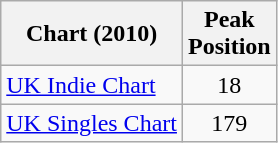<table class="wikitable">
<tr>
<th align="left">Chart (2010)</th>
<th align="left">Peak<br>Position</th>
</tr>
<tr>
<td align="left"><a href='#'>UK Indie Chart</a></td>
<td style="text-align:center;">18</td>
</tr>
<tr>
<td align="left"><a href='#'>UK Singles Chart</a></td>
<td style="text-align:center;">179</td>
</tr>
</table>
